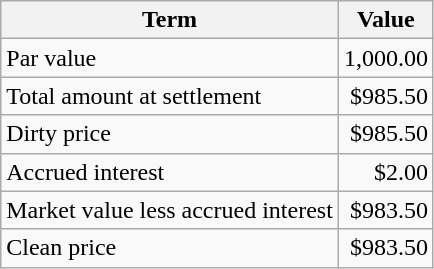<table class="wikitable">
<tr>
<th>Term</th>
<th>Value</th>
</tr>
<tr>
<td align="left">Par value</td>
<td align="right">1,000.00</td>
</tr>
<tr>
<td align="left">Total amount at settlement</td>
<td align="right">$985.50</td>
</tr>
<tr>
<td align="left">Dirty price</td>
<td align="right">$985.50</td>
</tr>
<tr>
<td align="left">Accrued interest</td>
<td align="right">$2.00</td>
</tr>
<tr>
<td align="left">Market value less accrued interest</td>
<td align="right">$983.50</td>
</tr>
<tr>
<td align="left">Clean price</td>
<td align="right">$983.50</td>
</tr>
</table>
